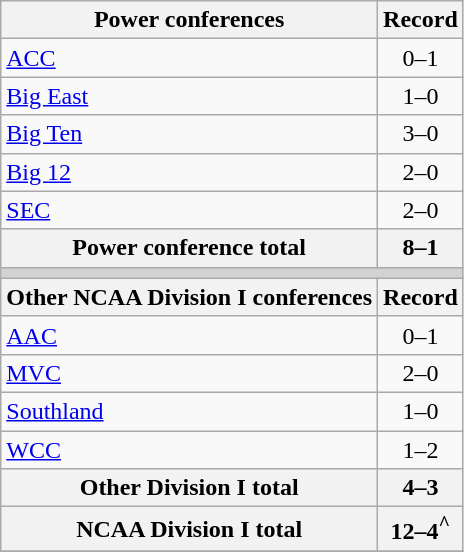<table class="wikitable">
<tr>
<th>Power conferences</th>
<th>Record</th>
</tr>
<tr>
<td><a href='#'>ACC</a></td>
<td align=center>0–1</td>
</tr>
<tr>
<td><a href='#'>Big East</a></td>
<td align=center>1–0</td>
</tr>
<tr>
<td><a href='#'>Big Ten</a></td>
<td align=center>3–0</td>
</tr>
<tr>
<td><a href='#'>Big 12</a></td>
<td align=center>2–0</td>
</tr>
<tr>
<td><a href='#'>SEC</a></td>
<td align=center>2–0</td>
</tr>
<tr>
<th>Power conference total</th>
<th>8–1</th>
</tr>
<tr>
<th colspan="2" style="background:lightgrey;"></th>
</tr>
<tr>
<th>Other NCAA Division I conferences</th>
<th>Record</th>
</tr>
<tr>
<td><a href='#'>AAC</a></td>
<td align=center>0–1</td>
</tr>
<tr>
<td><a href='#'>MVC</a></td>
<td align=center>2–0</td>
</tr>
<tr>
<td><a href='#'>Southland</a></td>
<td align=center>1–0</td>
</tr>
<tr>
<td><a href='#'>WCC</a></td>
<td align=center>1–2</td>
</tr>
<tr>
<th>Other Division I total</th>
<th>4–3</th>
</tr>
<tr>
<th>NCAA Division I total</th>
<th>12–4<sup>^</sup></th>
</tr>
<tr>
</tr>
</table>
